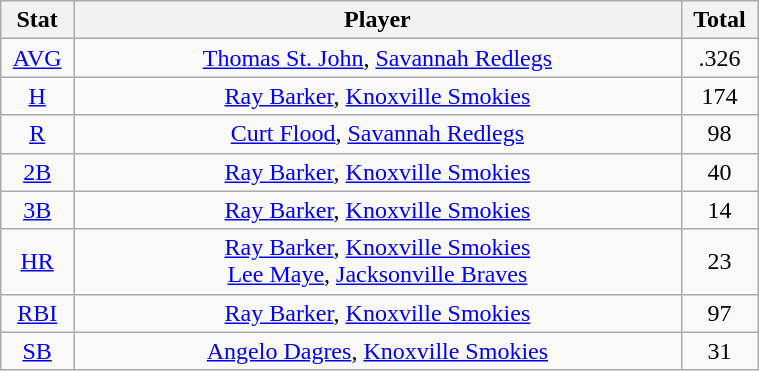<table class="wikitable" width="40%" style="text-align:center;">
<tr>
<th width="5%">Stat</th>
<th width="60%">Player</th>
<th width="5%">Total</th>
</tr>
<tr>
<td><a href='#'>AVG</a></td>
<td><a href='#'>Thomas St. John</a>, <a href='#'>Savannah Redlegs</a></td>
<td>.326</td>
</tr>
<tr>
<td><a href='#'>H</a></td>
<td><a href='#'>Ray Barker</a>, <a href='#'>Knoxville Smokies</a></td>
<td>174</td>
</tr>
<tr>
<td><a href='#'>R</a></td>
<td><a href='#'>Curt Flood</a>, <a href='#'>Savannah Redlegs</a></td>
<td>98</td>
</tr>
<tr>
<td><a href='#'>2B</a></td>
<td><a href='#'>Ray Barker</a>, <a href='#'>Knoxville Smokies</a></td>
<td>40</td>
</tr>
<tr>
<td><a href='#'>3B</a></td>
<td><a href='#'>Ray Barker</a>, <a href='#'>Knoxville Smokies</a></td>
<td>14</td>
</tr>
<tr>
<td><a href='#'>HR</a></td>
<td><a href='#'>Ray Barker</a>, <a href='#'>Knoxville Smokies</a> <br> <a href='#'>Lee Maye</a>, <a href='#'>Jacksonville Braves</a></td>
<td>23</td>
</tr>
<tr>
<td><a href='#'>RBI</a></td>
<td><a href='#'>Ray Barker</a>, <a href='#'>Knoxville Smokies</a></td>
<td>97</td>
</tr>
<tr>
<td><a href='#'>SB</a></td>
<td><a href='#'>Angelo Dagres</a>, <a href='#'>Knoxville Smokies</a></td>
<td>31</td>
</tr>
</table>
